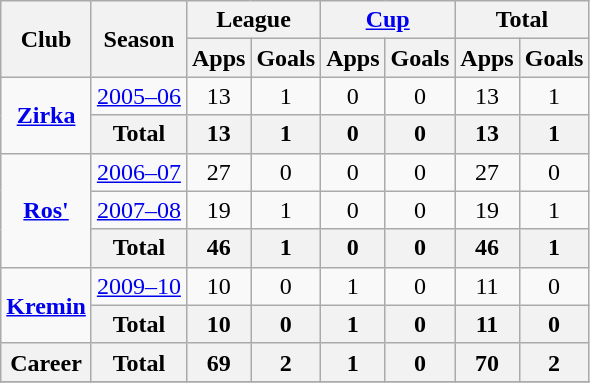<table class="wikitable sortable" style="text-align: center;">
<tr>
<th rowspan="2">Club</th>
<th rowspan="2">Season</th>
<th colspan="2">League</th>
<th colspan="2"><a href='#'>Cup</a></th>
<th colspan="2">Total</th>
</tr>
<tr>
<th>Apps</th>
<th>Goals</th>
<th>Apps</th>
<th>Goals</th>
<th>Apps</th>
<th>Goals</th>
</tr>
<tr>
<td rowspan="2"><strong><a href='#'>Zirka</a></strong></td>
<td><a href='#'>2005–06</a></td>
<td>13</td>
<td>1</td>
<td>0</td>
<td>0</td>
<td>13</td>
<td>1</td>
</tr>
<tr>
<th>Total</th>
<th>13</th>
<th>1</th>
<th>0</th>
<th>0</th>
<th>13</th>
<th>1</th>
</tr>
<tr>
<td rowspan="3"><strong><a href='#'>Ros'</a></strong></td>
<td><a href='#'>2006–07</a></td>
<td>27</td>
<td>0</td>
<td>0</td>
<td>0</td>
<td>27</td>
<td>0</td>
</tr>
<tr>
<td><a href='#'>2007–08</a></td>
<td>19</td>
<td>1</td>
<td>0</td>
<td>0</td>
<td>19</td>
<td>1</td>
</tr>
<tr>
<th>Total</th>
<th>46</th>
<th>1</th>
<th>0</th>
<th>0</th>
<th>46</th>
<th>1</th>
</tr>
<tr>
<td rowspan="2"><strong><a href='#'>Kremin</a></strong></td>
<td><a href='#'>2009–10</a></td>
<td>10</td>
<td>0</td>
<td>1</td>
<td>0</td>
<td>11</td>
<td>0</td>
</tr>
<tr>
<th>Total</th>
<th>10</th>
<th>0</th>
<th>1</th>
<th>0</th>
<th>11</th>
<th>0</th>
</tr>
<tr>
<th>Career</th>
<th>Total</th>
<th>69</th>
<th>2</th>
<th>1</th>
<th>0</th>
<th>70</th>
<th>2</th>
</tr>
<tr>
</tr>
</table>
